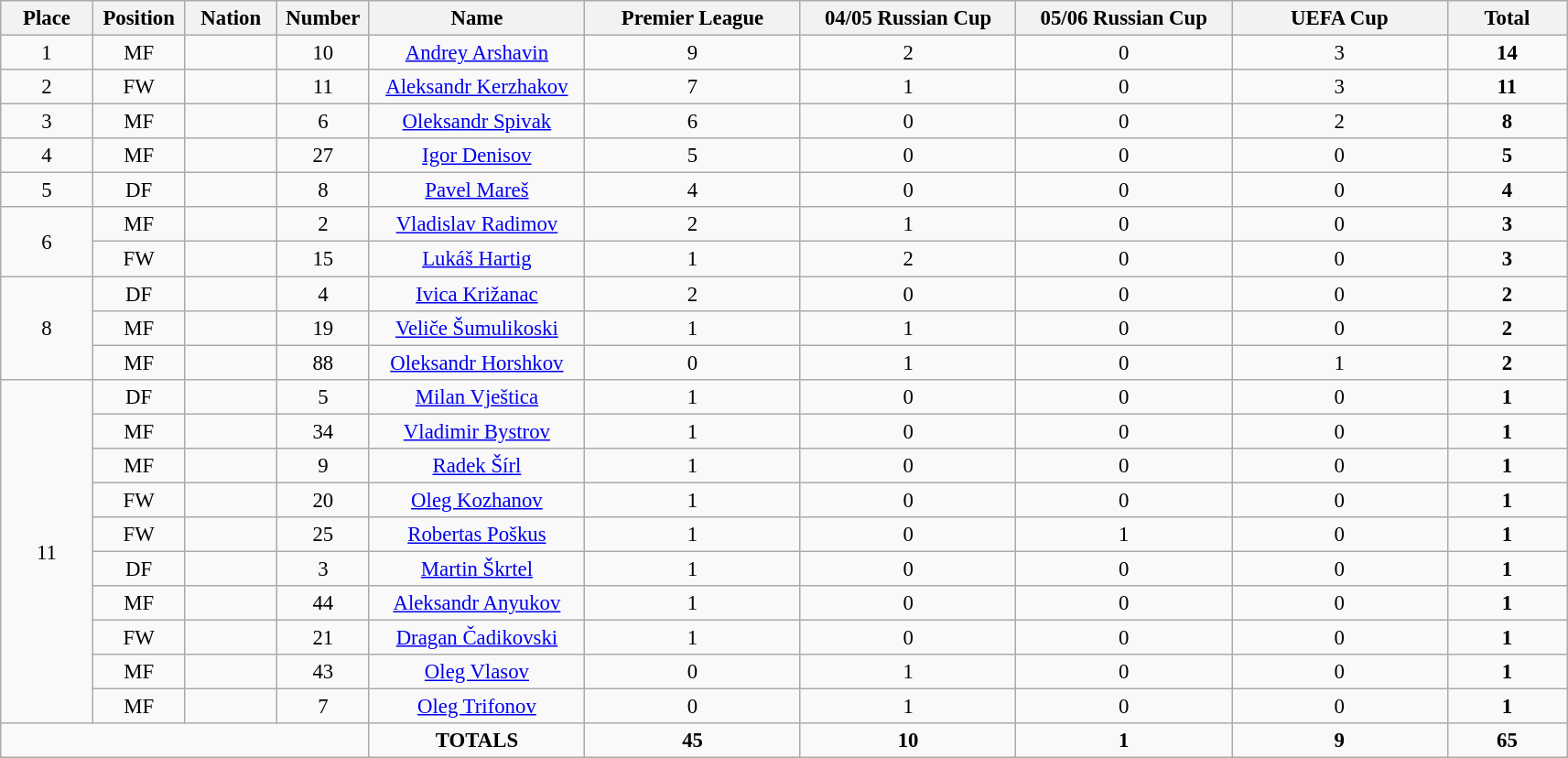<table class="wikitable" style="font-size: 95%; text-align: center;">
<tr>
<th width=60>Place</th>
<th width=60>Position</th>
<th width=60>Nation</th>
<th width=60>Number</th>
<th width=150>Name</th>
<th width=150>Premier League</th>
<th width=150>04/05 Russian Cup</th>
<th width=150>05/06 Russian Cup</th>
<th width=150>UEFA Cup</th>
<th width=80><strong>Total</strong></th>
</tr>
<tr>
<td>1</td>
<td>MF</td>
<td></td>
<td>10</td>
<td><a href='#'>Andrey Arshavin</a></td>
<td>9</td>
<td>2</td>
<td>0</td>
<td>3</td>
<td><strong>14</strong></td>
</tr>
<tr>
<td>2</td>
<td>FW</td>
<td></td>
<td>11</td>
<td><a href='#'>Aleksandr Kerzhakov</a></td>
<td>7</td>
<td>1</td>
<td>0</td>
<td>3</td>
<td><strong>11</strong></td>
</tr>
<tr>
<td>3</td>
<td>MF</td>
<td></td>
<td>6</td>
<td><a href='#'>Oleksandr Spivak</a></td>
<td>6</td>
<td>0</td>
<td>0</td>
<td>2</td>
<td><strong>8</strong></td>
</tr>
<tr>
<td>4</td>
<td>MF</td>
<td></td>
<td>27</td>
<td><a href='#'>Igor Denisov</a></td>
<td>5</td>
<td>0</td>
<td>0</td>
<td>0</td>
<td><strong>5</strong></td>
</tr>
<tr>
<td>5</td>
<td>DF</td>
<td></td>
<td>8</td>
<td><a href='#'>Pavel Mareš</a></td>
<td>4</td>
<td>0</td>
<td>0</td>
<td>0</td>
<td><strong>4</strong></td>
</tr>
<tr>
<td rowspan="2">6</td>
<td>MF</td>
<td></td>
<td>2</td>
<td><a href='#'>Vladislav Radimov</a></td>
<td>2</td>
<td>1</td>
<td>0</td>
<td>0</td>
<td><strong>3</strong></td>
</tr>
<tr>
<td>FW</td>
<td></td>
<td>15</td>
<td><a href='#'>Lukáš Hartig</a></td>
<td>1</td>
<td>2</td>
<td>0</td>
<td>0</td>
<td><strong>3</strong></td>
</tr>
<tr>
<td rowspan="3">8</td>
<td>DF</td>
<td></td>
<td>4</td>
<td><a href='#'>Ivica Križanac</a></td>
<td>2</td>
<td>0</td>
<td>0</td>
<td>0</td>
<td><strong>2</strong></td>
</tr>
<tr>
<td>MF</td>
<td></td>
<td>19</td>
<td><a href='#'>Veliče Šumulikoski</a></td>
<td>1</td>
<td>1</td>
<td>0</td>
<td>0</td>
<td><strong>2</strong></td>
</tr>
<tr>
<td>MF</td>
<td></td>
<td>88</td>
<td><a href='#'>Oleksandr Horshkov</a></td>
<td>0</td>
<td>1</td>
<td>0</td>
<td>1</td>
<td><strong>2</strong></td>
</tr>
<tr>
<td rowspan="10">11</td>
<td>DF</td>
<td></td>
<td>5</td>
<td><a href='#'>Milan Vještica</a></td>
<td>1</td>
<td>0</td>
<td>0</td>
<td>0</td>
<td><strong>1</strong></td>
</tr>
<tr>
<td>MF</td>
<td></td>
<td>34</td>
<td><a href='#'>Vladimir Bystrov</a></td>
<td>1</td>
<td>0</td>
<td>0</td>
<td>0</td>
<td><strong>1</strong></td>
</tr>
<tr>
<td>MF</td>
<td></td>
<td>9</td>
<td><a href='#'>Radek Šírl</a></td>
<td>1</td>
<td>0</td>
<td>0</td>
<td>0</td>
<td><strong>1</strong></td>
</tr>
<tr>
<td>FW</td>
<td></td>
<td>20</td>
<td><a href='#'>Oleg Kozhanov</a></td>
<td>1</td>
<td>0</td>
<td>0</td>
<td>0</td>
<td><strong>1</strong></td>
</tr>
<tr>
<td>FW</td>
<td></td>
<td>25</td>
<td><a href='#'>Robertas Poškus</a></td>
<td>1</td>
<td>0</td>
<td>1</td>
<td>0</td>
<td><strong>1</strong></td>
</tr>
<tr>
<td>DF</td>
<td></td>
<td>3</td>
<td><a href='#'>Martin Škrtel</a></td>
<td>1</td>
<td>0</td>
<td>0</td>
<td>0</td>
<td><strong>1</strong></td>
</tr>
<tr>
<td>MF</td>
<td></td>
<td>44</td>
<td><a href='#'>Aleksandr Anyukov</a></td>
<td>1</td>
<td>0</td>
<td>0</td>
<td>0</td>
<td><strong>1</strong></td>
</tr>
<tr>
<td>FW</td>
<td></td>
<td>21</td>
<td><a href='#'>Dragan Čadikovski</a></td>
<td>1</td>
<td>0</td>
<td>0</td>
<td>0</td>
<td><strong>1</strong></td>
</tr>
<tr>
<td>MF</td>
<td></td>
<td>43</td>
<td><a href='#'>Oleg Vlasov</a></td>
<td>0</td>
<td>1</td>
<td>0</td>
<td>0</td>
<td><strong>1</strong></td>
</tr>
<tr>
<td>MF</td>
<td></td>
<td>7</td>
<td><a href='#'>Oleg Trifonov</a></td>
<td>0</td>
<td>1</td>
<td>0</td>
<td>0</td>
<td><strong>1</strong></td>
</tr>
<tr>
<td colspan="4"></td>
<td><strong>TOTALS</strong></td>
<td><strong>45</strong></td>
<td><strong>10</strong></td>
<td><strong>1</strong></td>
<td><strong>9</strong></td>
<td><strong>65</strong></td>
</tr>
</table>
